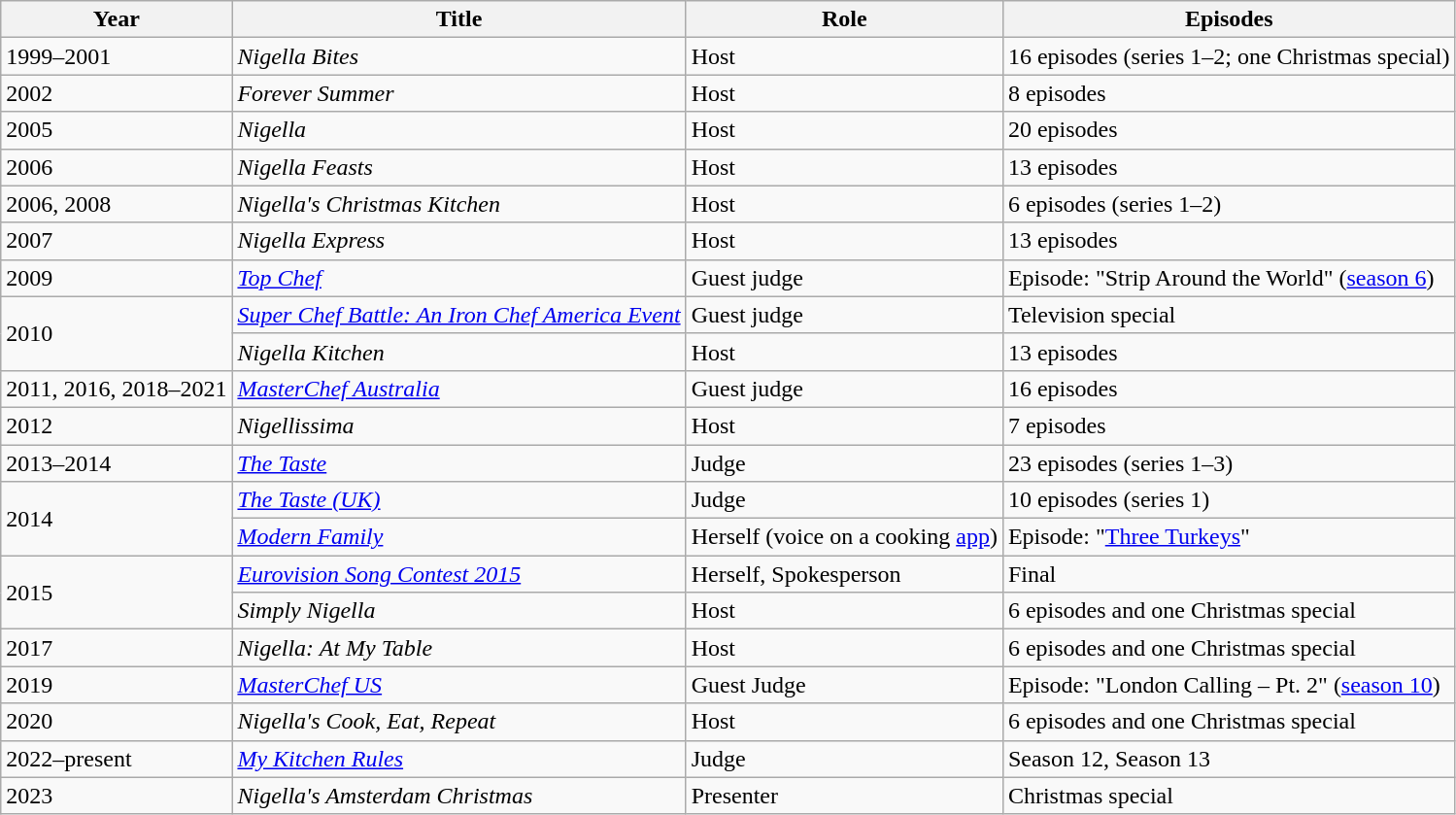<table class="wikitable">
<tr>
<th>Year</th>
<th>Title</th>
<th>Role</th>
<th>Episodes</th>
</tr>
<tr>
<td>1999–2001</td>
<td><em>Nigella Bites</em></td>
<td>Host</td>
<td>16 episodes (series 1–2; one Christmas special)</td>
</tr>
<tr>
<td>2002</td>
<td><em>Forever Summer</em></td>
<td>Host</td>
<td>8 episodes</td>
</tr>
<tr>
<td>2005</td>
<td><em>Nigella</em></td>
<td>Host</td>
<td>20 episodes</td>
</tr>
<tr>
<td>2006</td>
<td><em>Nigella Feasts</em></td>
<td>Host</td>
<td>13 episodes</td>
</tr>
<tr>
<td>2006, 2008</td>
<td><em>Nigella's Christmas Kitchen</em></td>
<td>Host</td>
<td>6 episodes (series 1–2)</td>
</tr>
<tr>
<td>2007</td>
<td><em>Nigella Express</em></td>
<td>Host</td>
<td>13 episodes</td>
</tr>
<tr>
<td>2009</td>
<td><em><a href='#'>Top Chef</a></em></td>
<td>Guest judge</td>
<td>Episode: "Strip Around the World" (<a href='#'>season 6</a>)</td>
</tr>
<tr>
<td rowspan="2">2010</td>
<td><em><a href='#'>Super Chef Battle: An Iron Chef America Event</a></em></td>
<td>Guest judge</td>
<td>Television special</td>
</tr>
<tr>
<td><em>Nigella Kitchen</em></td>
<td>Host</td>
<td>13 episodes</td>
</tr>
<tr>
<td>2011, 2016, 2018–2021</td>
<td><em><a href='#'>MasterChef Australia</a></em></td>
<td>Guest judge</td>
<td>16 episodes</td>
</tr>
<tr>
<td>2012</td>
<td><em>Nigellissima</em></td>
<td>Host</td>
<td>7 episodes</td>
</tr>
<tr>
<td>2013–2014</td>
<td><em><a href='#'>The Taste</a></em></td>
<td>Judge</td>
<td>23 episodes (series 1–3)</td>
</tr>
<tr>
<td rowspan="2">2014</td>
<td><em><a href='#'>The Taste (UK)</a></em></td>
<td>Judge</td>
<td>10 episodes (series 1)</td>
</tr>
<tr>
<td><em><a href='#'>Modern Family</a></em></td>
<td>Herself (voice on a cooking <a href='#'>app</a>)</td>
<td>Episode: "<a href='#'>Three Turkeys</a>"</td>
</tr>
<tr>
<td rowspan="2">2015</td>
<td><em><a href='#'>Eurovision Song Contest 2015</a></em></td>
<td>Herself, Spokesperson</td>
<td>Final</td>
</tr>
<tr>
<td><em>Simply Nigella</em></td>
<td>Host</td>
<td>6 episodes and one Christmas special</td>
</tr>
<tr>
<td>2017</td>
<td><em>Nigella: At My Table</em></td>
<td>Host</td>
<td>6 episodes and one Christmas special</td>
</tr>
<tr>
<td>2019</td>
<td><em><a href='#'>MasterChef US</a></em></td>
<td>Guest Judge</td>
<td>Episode: "London Calling – Pt. 2" (<a href='#'>season 10</a>)</td>
</tr>
<tr>
<td>2020</td>
<td><em>Nigella's Cook, Eat, Repeat</em></td>
<td>Host</td>
<td>6 episodes and one Christmas special</td>
</tr>
<tr>
<td>2022–present</td>
<td><em><a href='#'>My Kitchen Rules</a></em></td>
<td>Judge</td>
<td>Season 12, Season 13</td>
</tr>
<tr>
<td>2023</td>
<td><em>Nigella's Amsterdam Christmas</em></td>
<td>Presenter</td>
<td>Christmas special</td>
</tr>
</table>
